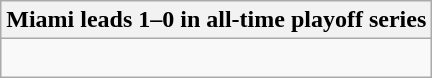<table class="wikitable collapsible collapsed">
<tr>
<th>Miami leads 1–0 in all-time playoff series</th>
</tr>
<tr>
<td><br></td>
</tr>
</table>
